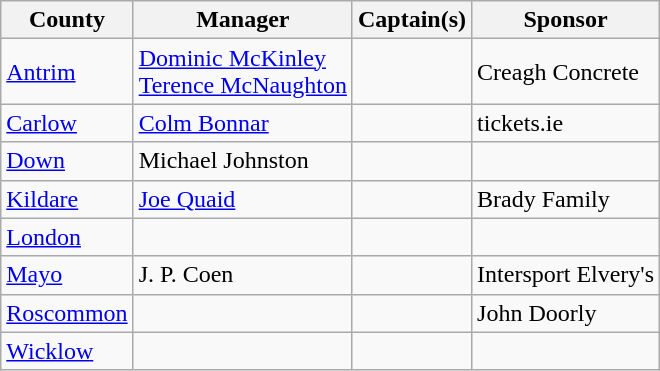<table class="wikitable sortable" style="text-align: left;">
<tr>
<th>County</th>
<th>Manager</th>
<th>Captain(s)</th>
<th>Sponsor</th>
</tr>
<tr>
<td> <a href='#'>Antrim</a></td>
<td><a href='#'>Dominic McKinley</a><br><a href='#'>Terence McNaughton</a></td>
<td></td>
<td>Creagh Concrete</td>
</tr>
<tr>
<td> <a href='#'>Carlow</a></td>
<td><a href='#'>Colm Bonnar</a></td>
<td></td>
<td>tickets.ie</td>
</tr>
<tr>
<td> <a href='#'>Down</a></td>
<td>Michael Johnston</td>
<td></td>
<td></td>
</tr>
<tr>
<td> <a href='#'>Kildare</a></td>
<td><a href='#'>Joe Quaid</a></td>
<td></td>
<td>Brady Family</td>
</tr>
<tr>
<td> <a href='#'>London</a></td>
<td></td>
<td></td>
<td></td>
</tr>
<tr>
<td> <a href='#'>Mayo</a></td>
<td>J. P. Coen</td>
<td></td>
<td>Intersport Elvery's</td>
</tr>
<tr>
<td> <a href='#'>Roscommon</a></td>
<td></td>
<td></td>
<td>John Doorly</td>
</tr>
<tr>
<td> <a href='#'>Wicklow</a></td>
<td></td>
<td></td>
<td></td>
</tr>
</table>
